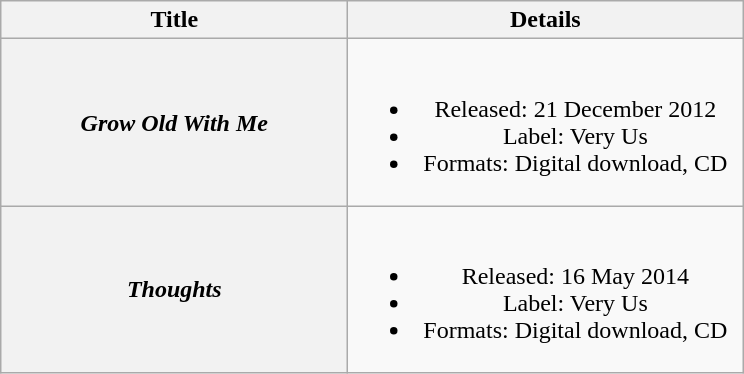<table class="wikitable plainrowheaders" style="text-align:center;">
<tr>
<th scope="col" style="width:14em;">Title</th>
<th scope="col" style="width:16em;">Details</th>
</tr>
<tr>
<th scope="row"><em>Grow Old With Me</em></th>
<td><br><ul><li>Released: 21 December 2012</li><li>Label: Very Us</li><li>Formats: Digital download, CD</li></ul></td>
</tr>
<tr>
<th scope="row"><em>Thoughts</em></th>
<td><br><ul><li>Released: 16 May 2014</li><li>Label: Very Us</li><li>Formats: Digital download, CD</li></ul></td>
</tr>
</table>
